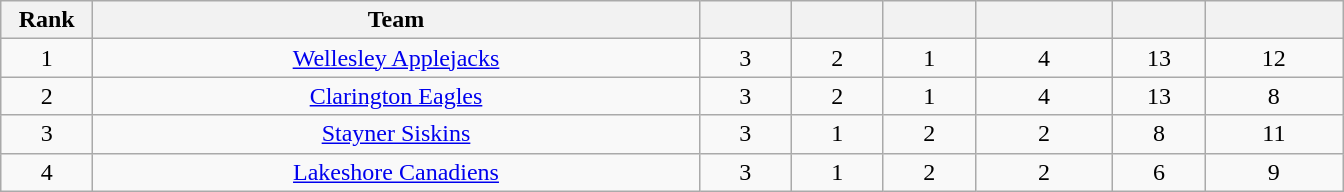<table class="wikitable" style="text-align:center">
<tr>
<th bgcolor="#DDDDFF" width="5%">Rank</th>
<th bgcolor="#DDDDFF" width="33%">Team</th>
<th bgcolor="#DDDDFF" width="5%"></th>
<th bgcolor="#DDDDFF" width="5%"></th>
<th bgcolor="#DDDDFF" width="5%"></th>
<th bgcolor="#DDDDFF" width="7.5%"></th>
<th bgcolor="#DDDDFF" width="5%"></th>
<th bgcolor="#DDDDFF" width="7.5%"></th>
</tr>
<tr>
<td>1</td>
<td><a href='#'>Wellesley Applejacks</a></td>
<td>3</td>
<td>2</td>
<td>1</td>
<td>4</td>
<td>13</td>
<td>12</td>
</tr>
<tr>
<td>2</td>
<td><a href='#'>Clarington Eagles</a></td>
<td>3</td>
<td>2</td>
<td>1</td>
<td>4</td>
<td>13</td>
<td>8</td>
</tr>
<tr>
<td>3</td>
<td><a href='#'>Stayner Siskins</a></td>
<td>3</td>
<td>1</td>
<td>2</td>
<td>2</td>
<td>8</td>
<td>11</td>
</tr>
<tr>
<td>4</td>
<td><a href='#'>Lakeshore Canadiens</a></td>
<td>3</td>
<td>1</td>
<td>2</td>
<td>2</td>
<td>6</td>
<td>9</td>
</tr>
</table>
